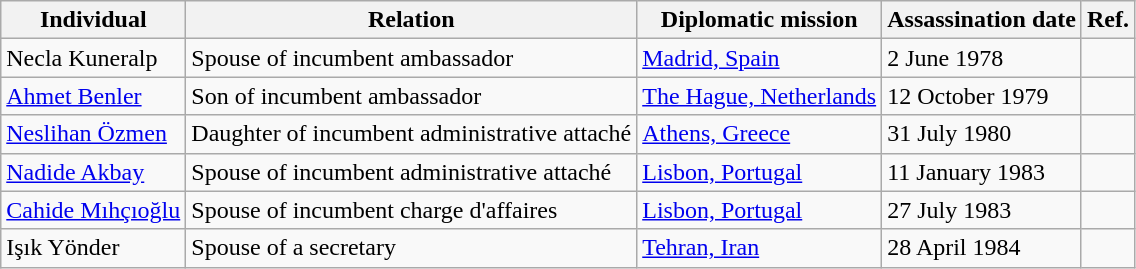<table class="wikitable">
<tr>
<th>Individual</th>
<th>Relation</th>
<th>Diplomatic mission</th>
<th>Assassination date</th>
<th>Ref.</th>
</tr>
<tr>
<td>Necla Kuneralp</td>
<td>Spouse of incumbent ambassador</td>
<td><a href='#'>Madrid, Spain</a></td>
<td>2 June 1978</td>
<td></td>
</tr>
<tr>
<td><a href='#'>Ahmet Benler</a></td>
<td>Son of incumbent ambassador</td>
<td><a href='#'>The Hague, Netherlands</a></td>
<td>12 October 1979</td>
<td></td>
</tr>
<tr>
<td><a href='#'>Neslihan Özmen</a></td>
<td>Daughter of incumbent administrative attaché</td>
<td><a href='#'>Athens, Greece</a></td>
<td>31 July 1980</td>
<td></td>
</tr>
<tr>
<td><a href='#'>Nadide Akbay</a></td>
<td>Spouse of incumbent administrative attaché</td>
<td><a href='#'>Lisbon, Portugal</a></td>
<td>11 January 1983</td>
<td></td>
</tr>
<tr>
<td><a href='#'>Cahide Mıhçıoğlu</a></td>
<td>Spouse of incumbent charge d'affaires</td>
<td><a href='#'>Lisbon, Portugal</a></td>
<td>27 July 1983</td>
<td></td>
</tr>
<tr>
<td>Işık Yönder</td>
<td>Spouse of a secretary</td>
<td><a href='#'>Tehran, Iran</a></td>
<td>28 April 1984</td>
<td></td>
</tr>
</table>
